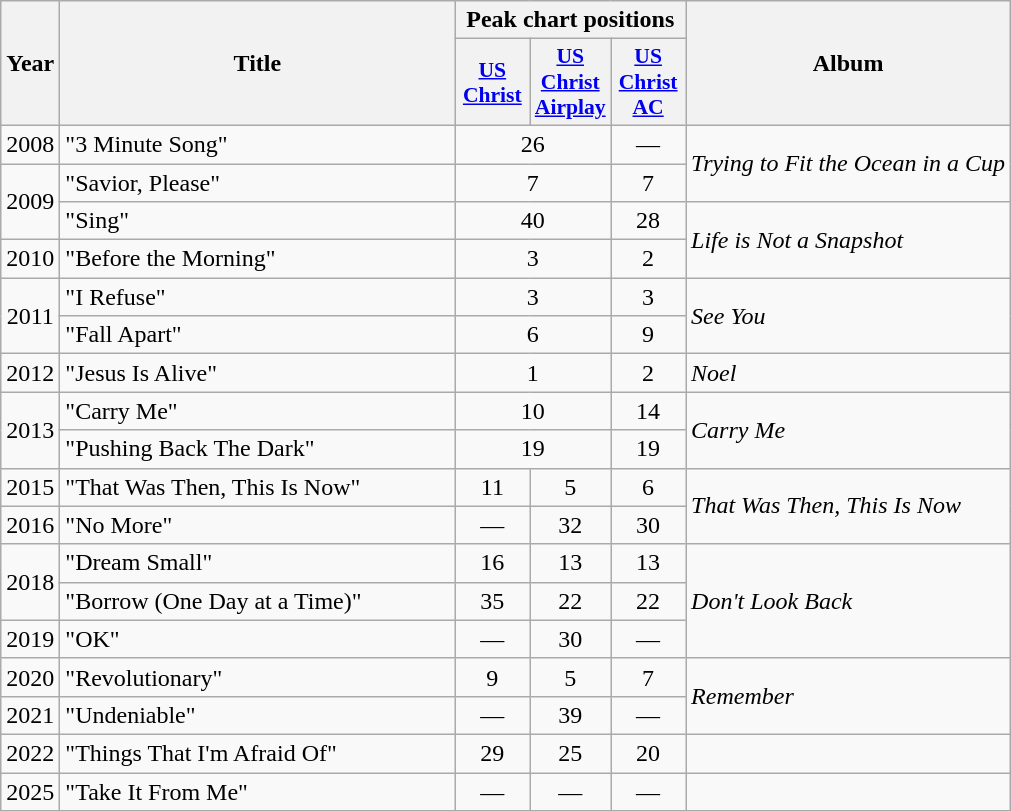<table class="wikitable" style="text-align:center;">
<tr>
<th scope="col" rowspan="2">Year</th>
<th scope="col" rowspan="2" style="width:16em;">Title</th>
<th scope="col" colspan="3">Peak chart positions</th>
<th scope="col" rowspan="2">Album</th>
</tr>
<tr>
<th scope="col" style="width:3em;font-size:90%;"><a href='#'>US<br>Christ</a><br></th>
<th scope="col" style="width:3em;font-size:90%;"><a href='#'>US<br>Christ Airplay</a><br></th>
<th scope="col" style="width:3em;font-size:90%;"><a href='#'>US<br>Christ AC</a><br></th>
</tr>
<tr>
<td>2008</td>
<td style="text-align:left;">"3 Minute Song"</td>
<td colspan="2">26</td>
<td>—</td>
<td rowspan="2" style="text-align:left"><em>Trying to Fit the Ocean in a Cup</em></td>
</tr>
<tr>
<td rowspan="2">2009</td>
<td style="text-align:left">"Savior, Please"</td>
<td colspan="2">7</td>
<td>7</td>
</tr>
<tr>
<td style="text-align:left">"Sing"</td>
<td colspan="2">40</td>
<td>28</td>
<td rowspan="2" style="text-align:left"><em>Life is Not a Snapshot</em></td>
</tr>
<tr>
<td>2010</td>
<td style="text-align:left">"Before the Morning"</td>
<td colspan="2">3</td>
<td>2</td>
</tr>
<tr>
<td rowspan="2">2011</td>
<td style="text-align:left">"I Refuse"</td>
<td colspan="2">3</td>
<td>3</td>
<td rowspan="2" style="text-align:left"><em>See You</em></td>
</tr>
<tr>
<td style="text-align:left">"Fall Apart"</td>
<td colspan="2">6</td>
<td>9</td>
</tr>
<tr>
<td>2012</td>
<td style="text-align:left">"Jesus Is Alive"</td>
<td colspan="2">1</td>
<td>2</td>
<td style="text-align:left"><em>Noel</em></td>
</tr>
<tr>
<td rowspan="2">2013</td>
<td style="text-align:left">"Carry Me"</td>
<td colspan="2">10</td>
<td>14</td>
<td rowspan="2" style="text-align:left"><em>Carry Me</em></td>
</tr>
<tr>
<td style="text-align:left">"Pushing Back The Dark"</td>
<td colspan="2">19</td>
<td>19</td>
</tr>
<tr>
<td>2015</td>
<td style="text-align:left">"That Was Then, This Is Now"</td>
<td>11</td>
<td>5</td>
<td>6</td>
<td rowspan="2" style="text-align:left"><em>That Was Then, This Is Now</em></td>
</tr>
<tr>
<td>2016</td>
<td style="text-align:left">"No More"</td>
<td>—</td>
<td>32</td>
<td>30</td>
</tr>
<tr>
<td rowspan="2">2018</td>
<td style="text-align:left">"Dream Small"</td>
<td>16</td>
<td>13</td>
<td>13</td>
<td rowspan="3" style="text-align:left"><em>Don't Look Back</em></td>
</tr>
<tr>
<td style="text-align:left">"Borrow (One Day at a Time)"</td>
<td>35</td>
<td>22</td>
<td>22</td>
</tr>
<tr>
<td>2019</td>
<td style="text-align:left">"OK"</td>
<td>—</td>
<td>30</td>
<td>—</td>
</tr>
<tr>
<td>2020</td>
<td style="text-align:left">"Revolutionary"</td>
<td>9</td>
<td>5</td>
<td>7</td>
<td rowspan="2" style="text-align:left"><em>Remember</em></td>
</tr>
<tr>
<td>2021</td>
<td style="text-align:left">"Undeniable"</td>
<td>—</td>
<td>39</td>
<td>—</td>
</tr>
<tr>
<td>2022</td>
<td style="text-align:left">"Things That I'm Afraid Of"</td>
<td>29</td>
<td>25</td>
<td>20</td>
<td></td>
</tr>
<tr>
<td>2025</td>
<td style="text-align:left">"Take It From Me"<br></td>
<td>—</td>
<td>—</td>
<td>—</td>
<td></td>
</tr>
</table>
